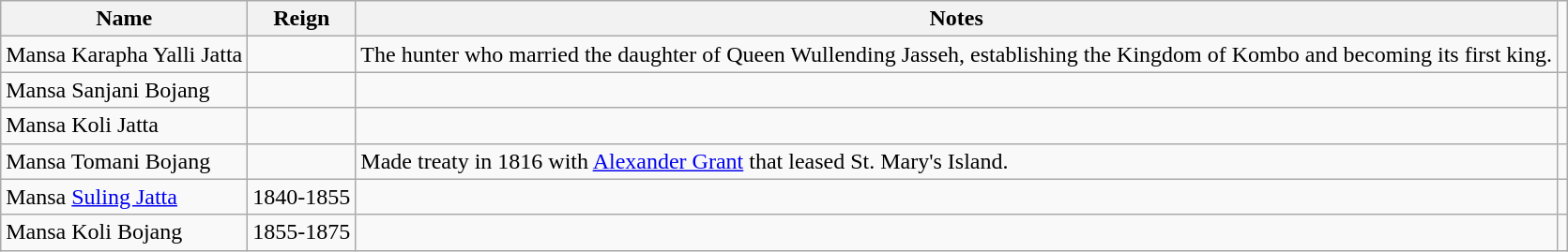<table class="wikitable">
<tr>
<th>Name</th>
<th =2>Reign</th>
<th>Notes</th>
</tr>
<tr>
<td>Mansa Karapha Yalli Jatta</td>
<td></td>
<td>The hunter who married the daughter of Queen Wullending Jasseh, establishing the Kingdom of Kombo and becoming its first king.</td>
</tr>
<tr>
<td>Mansa Sanjani Bojang</td>
<td></td>
<td></td>
<td></td>
</tr>
<tr>
<td>Mansa Koli Jatta</td>
<td></td>
<td></td>
<td></td>
</tr>
<tr>
<td>Mansa Tomani Bojang</td>
<td></td>
<td>Made treaty in 1816 with <a href='#'>Alexander Grant</a> that leased St. Mary's Island.</td>
<td></td>
</tr>
<tr>
<td>Mansa <a href='#'>Suling Jatta</a></td>
<td>1840-1855</td>
<td></td>
</tr>
<tr>
<td>Mansa Koli Bojang</td>
<td>1855-1875</td>
<td></td>
<td></td>
</tr>
</table>
